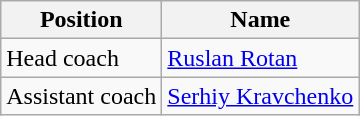<table class="wikitable">
<tr>
<th>Position</th>
<th>Name</th>
</tr>
<tr>
<td style="text-align:left;">Head coach</td>
<td style="text-align:left;"> <a href='#'>Ruslan Rotan</a></td>
</tr>
<tr>
<td style="text-align:left;">Assistant coach</td>
<td style="text-align:left;"> <a href='#'>Serhiy Kravchenko</a></td>
</tr>
</table>
